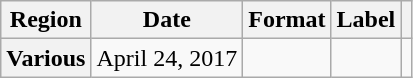<table class="wikitable plainrowheaders">
<tr>
<th>Region</th>
<th>Date</th>
<th>Format</th>
<th>Label</th>
<th></th>
</tr>
<tr>
<th scope="row">Various</th>
<td>April 24, 2017</td>
<td></td>
<td></td>
<td align="center"></td>
</tr>
</table>
